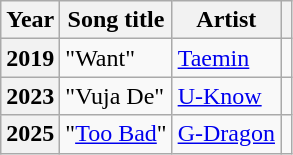<table class="wikitable plainrowheaders">
<tr>
<th scope="col">Year</th>
<th scope="col">Song title</th>
<th scope="col">Artist</th>
<th class="unsortable" scope="col"></th>
</tr>
<tr>
<th scope="row">2019</th>
<td>"Want"</td>
<td><a href='#'>Taemin</a></td>
<td style="text-align:center"></td>
</tr>
<tr>
<th scope="row">2023</th>
<td>"Vuja De"</td>
<td><a href='#'>U-Know</a></td>
<td style="text-align:center"></td>
</tr>
<tr>
<th scope="row">2025</th>
<td>"<a href='#'>Too Bad</a>"</td>
<td><a href='#'>G-Dragon</a> </td>
<td style="text-align:center"></td>
</tr>
</table>
